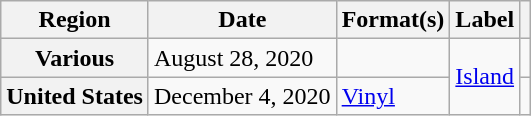<table class="wikitable plainrowheaders">
<tr>
<th scope="col">Region</th>
<th scope="col">Date</th>
<th scope="col">Format(s)</th>
<th scope="col">Label</th>
<th scope="col"></th>
</tr>
<tr>
<th scope="row">Various</th>
<td>August 28, 2020</td>
<td></td>
<td rowspan="2"><a href='#'>Island</a></td>
<td></td>
</tr>
<tr>
<th scope="row">United States</th>
<td>December 4, 2020</td>
<td><a href='#'>Vinyl</a></td>
<td></td>
</tr>
</table>
